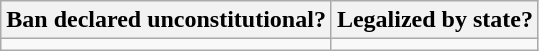<table class="wikitable">
<tr>
<th>Ban declared unconstitutional?</th>
<th>Legalized by state?</th>
</tr>
<tr>
<td></td>
<td></td>
</tr>
</table>
